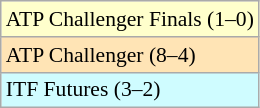<table class=wikitable style=font-size:90%>
<tr bgcolor=#ffffcc>
<td>ATP Challenger Finals (1–0)</td>
</tr>
<tr bgcolor=moccasin>
<td>ATP Challenger (8–4)</td>
</tr>
<tr bgcolor=cffcff>
<td>ITF Futures (3–2)</td>
</tr>
</table>
